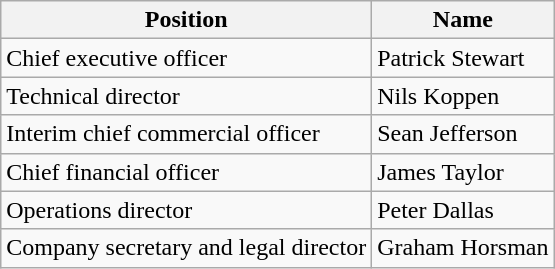<table class="wikitable">
<tr>
<th>Position</th>
<th>Name</th>
</tr>
<tr>
<td>Chief executive officer</td>
<td>Patrick Stewart</td>
</tr>
<tr>
<td>Technical director</td>
<td>Nils Koppen</td>
</tr>
<tr>
<td>Interim chief commercial officer</td>
<td>Sean Jefferson</td>
</tr>
<tr>
<td>Chief financial officer</td>
<td>James Taylor</td>
</tr>
<tr>
<td>Operations director</td>
<td>Peter Dallas</td>
</tr>
<tr>
<td>Company secretary and legal director</td>
<td>Graham Horsman</td>
</tr>
</table>
